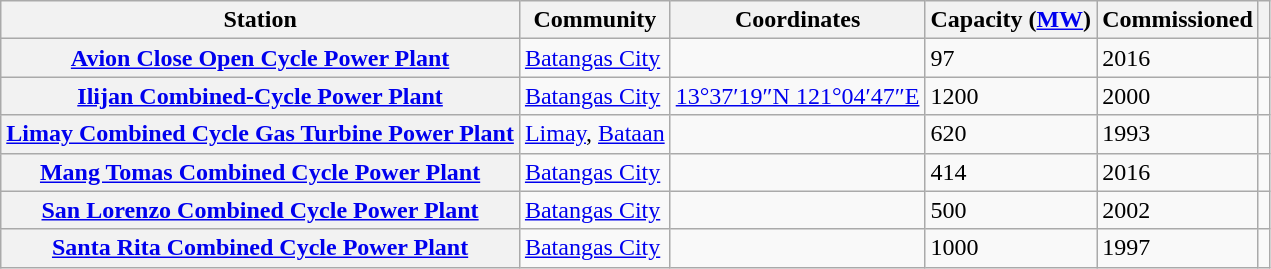<table class="wikitable sortable plainrowheaders">
<tr>
<th scope="col">Station</th>
<th scope="col">Community</th>
<th scope="col">Coordinates</th>
<th scope="col">Capacity (<a href='#'>MW</a>)</th>
<th scope="col">Commissioned</th>
<th scope="col" class="unsortable"></th>
</tr>
<tr>
<th scope="row"><a href='#'>Avion Close Open Cycle Power Plant</a></th>
<td><a href='#'>Batangas City</a></td>
<td></td>
<td>97</td>
<td>2016</td>
<td></td>
</tr>
<tr>
<th scope="row"><a href='#'>Ilijan Combined-Cycle Power Plant</a></th>
<td><a href='#'>Batangas City</a></td>
<td><a href='#'>13°37′19″N 121°04′47″E</a></td>
<td>1200</td>
<td>2000</td>
<td></td>
</tr>
<tr>
<th scope="row"><a href='#'>Limay Combined Cycle Gas Turbine Power Plant</a></th>
<td><a href='#'>Limay</a>, <a href='#'>Bataan</a></td>
<td></td>
<td>620</td>
<td>1993</td>
<td></td>
</tr>
<tr>
<th scope="row"><a href='#'>Mang Tomas Combined Cycle Power Plant</a></th>
<td><a href='#'>Batangas City</a></td>
<td></td>
<td>414</td>
<td>2016</td>
<td></td>
</tr>
<tr>
<th scope="row"><a href='#'>San Lorenzo Combined Cycle Power Plant</a></th>
<td><a href='#'>Batangas City</a></td>
<td></td>
<td>500</td>
<td>2002</td>
<td></td>
</tr>
<tr>
<th scope="row"><a href='#'>Santa Rita Combined Cycle Power Plant</a></th>
<td><a href='#'>Batangas City</a></td>
<td></td>
<td>1000</td>
<td>1997</td>
<td></td>
</tr>
</table>
